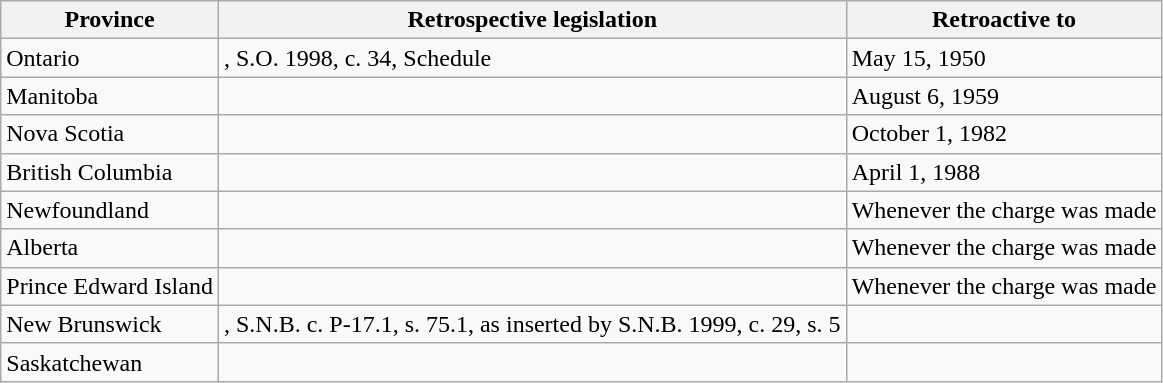<table class="wikitable">
<tr>
<th>Province</th>
<th>Retrospective legislation</th>
<th>Retroactive to</th>
</tr>
<tr>
<td>Ontario</td>
<td>, S.O. 1998, c. 34, Schedule</td>
<td>May 15, 1950</td>
</tr>
<tr>
<td>Manitoba</td>
<td></td>
<td>August 6, 1959</td>
</tr>
<tr>
<td>Nova Scotia</td>
<td></td>
<td>October 1, 1982</td>
</tr>
<tr>
<td>British Columbia</td>
<td></td>
<td>April 1, 1988</td>
</tr>
<tr>
<td>Newfoundland</td>
<td></td>
<td>Whenever the charge was made</td>
</tr>
<tr>
<td>Alberta</td>
<td></td>
<td>Whenever the charge was made</td>
</tr>
<tr>
<td>Prince Edward Island</td>
<td></td>
<td>Whenever the charge was made</td>
</tr>
<tr>
<td>New Brunswick</td>
<td>, S.N.B. c. P-17.1, s. 75.1, as inserted by S.N.B. 1999, c. 29, s. 5</td>
<td></td>
</tr>
<tr>
<td>Saskatchewan</td>
<td></td>
<td></td>
</tr>
</table>
